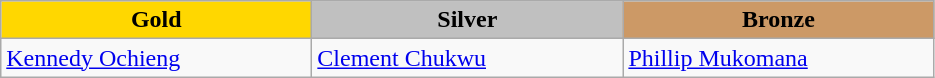<table class="wikitable" style="text-align:left">
<tr align="center">
<td width=200 bgcolor=gold><strong>Gold</strong></td>
<td width=200 bgcolor=silver><strong>Silver</strong></td>
<td width=200 bgcolor=CC9966><strong>Bronze</strong></td>
</tr>
<tr>
<td><a href='#'>Kennedy Ochieng</a><br><em></em></td>
<td><a href='#'>Clement Chukwu</a><br><em></em></td>
<td><a href='#'>Phillip Mukomana</a><br><em></em></td>
</tr>
</table>
